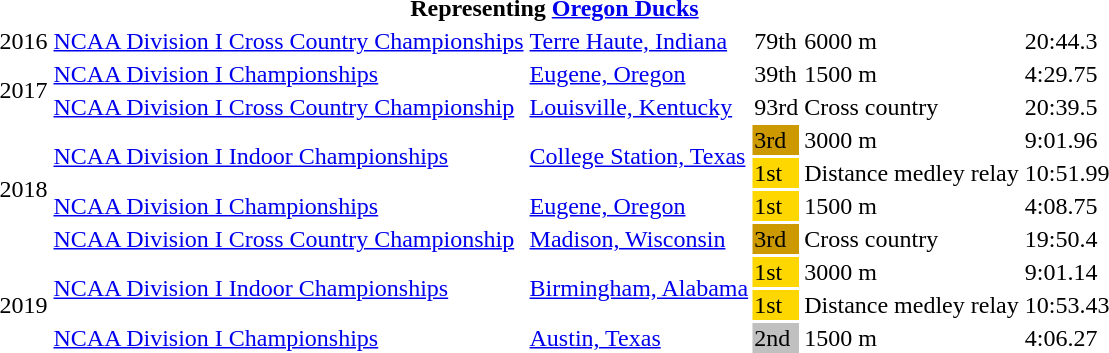<table>
<tr>
<th colspan=6>Representing <a href='#'>Oregon Ducks</a></th>
</tr>
<tr>
<td>2016</td>
<td><a href='#'>NCAA Division I Cross Country Championships</a></td>
<td><a href='#'>Terre Haute, Indiana</a></td>
<td>79th</td>
<td>6000 m</td>
<td>20:44.3</td>
</tr>
<tr>
<td rowspan=2>2017</td>
<td><a href='#'>NCAA Division I Championships</a></td>
<td><a href='#'>Eugene, Oregon</a></td>
<td>39th</td>
<td>1500 m</td>
<td>4:29.75</td>
</tr>
<tr>
<td><a href='#'>NCAA Division I Cross Country Championship</a></td>
<td><a href='#'>Louisville, Kentucky</a></td>
<td>93rd</td>
<td>Cross country</td>
<td>20:39.5</td>
</tr>
<tr>
<td rowspan=4>2018</td>
<td rowspan=2><a href='#'>NCAA Division I Indoor Championships</a></td>
<td rowspan=2><a href='#'>College Station, Texas</a></td>
<td bgcolor=cc9900>3rd</td>
<td>3000 m</td>
<td>9:01.96</td>
</tr>
<tr>
<td bgcolor=gold>1st</td>
<td>Distance medley relay</td>
<td>10:51.99</td>
</tr>
<tr>
<td><a href='#'>NCAA Division I Championships</a></td>
<td><a href='#'>Eugene, Oregon</a></td>
<td bgcolor=gold>1st</td>
<td>1500 m</td>
<td>4:08.75</td>
</tr>
<tr>
<td><a href='#'>NCAA Division I Cross Country Championship</a></td>
<td><a href='#'>Madison, Wisconsin</a></td>
<td bgcolor=cc9900>3rd</td>
<td>Cross country</td>
<td>19:50.4</td>
</tr>
<tr>
<td rowspan=3>2019</td>
<td rowspan=2><a href='#'>NCAA Division I Indoor Championships</a></td>
<td rowspan=2><a href='#'>Birmingham, Alabama</a></td>
<td bgcolor=gold>1st</td>
<td>3000 m</td>
<td>9:01.14</td>
</tr>
<tr>
<td bgcolor=gold>1st</td>
<td>Distance medley relay</td>
<td>10:53.43</td>
</tr>
<tr>
<td><a href='#'>NCAA Division I Championships</a></td>
<td><a href='#'>Austin, Texas</a></td>
<td bgcolor=silver>2nd</td>
<td>1500 m</td>
<td>4:06.27</td>
</tr>
</table>
